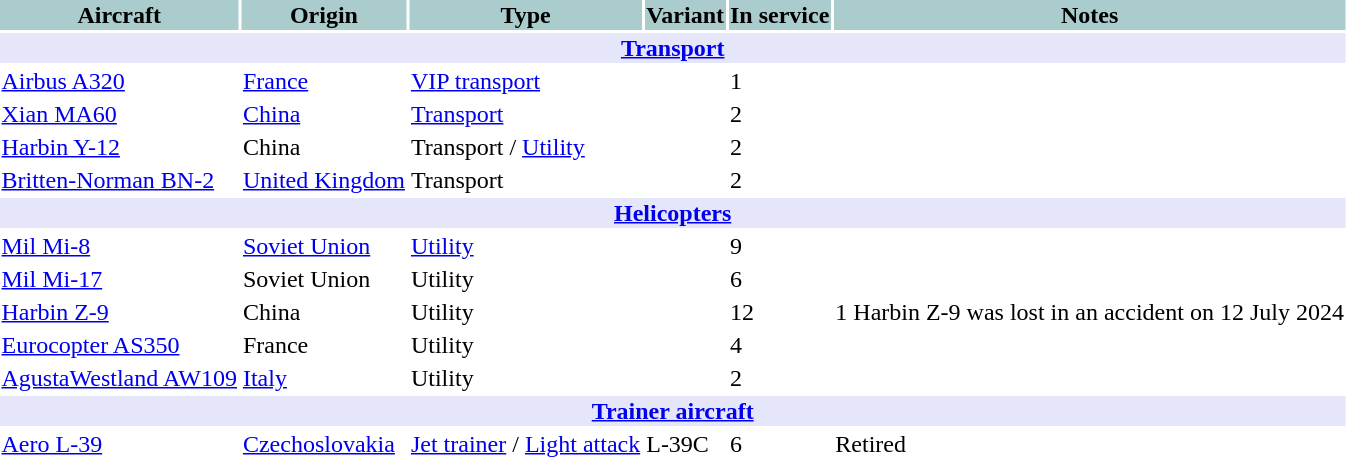<table class="wiki table">
<tr>
<th style="text-align:center; background:#acc;">Aircraft</th>
<th style="text-align: center; background:#acc;">Origin</th>
<th style="text-align: center; background:#acc;">Type</th>
<th style="text-align:left; background:#acc;">Variant</th>
<th style="text-align:center; background:#acc;">In service</th>
<th style="text-align: center; background:#acc;">Notes</th>
</tr>
<tr>
<th style="align: center; background: lavender;" colspan="6"><a href='#'>Transport</a></th>
</tr>
<tr>
<td><a href='#'>Airbus A320</a></td>
<td><a href='#'>France</a></td>
<td><a href='#'>VIP transport</a></td>
<td></td>
<td>1</td>
<td></td>
</tr>
<tr>
<td><a href='#'>Xian MA60</a></td>
<td><a href='#'>China</a></td>
<td><a href='#'>Transport</a></td>
<td></td>
<td>2</td>
<td></td>
</tr>
<tr>
<td><a href='#'>Harbin Y-12</a></td>
<td>China</td>
<td>Transport / <a href='#'>Utility</a></td>
<td></td>
<td>2</td>
<td></td>
</tr>
<tr>
<td><a href='#'>Britten-Norman BN-2</a></td>
<td><a href='#'>United Kingdom</a></td>
<td>Transport</td>
<td></td>
<td>2</td>
<td></td>
</tr>
<tr>
<th style="align: center; background: lavender;" colspan="6"><a href='#'>Helicopters</a></th>
</tr>
<tr>
<td><a href='#'>Mil Mi-8</a></td>
<td><a href='#'>Soviet Union</a></td>
<td><a href='#'>Utility</a></td>
<td></td>
<td>9</td>
<td></td>
</tr>
<tr>
<td><a href='#'>Mil Mi-17</a></td>
<td>Soviet Union</td>
<td>Utility</td>
<td></td>
<td>6</td>
<td></td>
</tr>
<tr>
<td><a href='#'>Harbin Z-9</a></td>
<td>China</td>
<td>Utility</td>
<td></td>
<td>12</td>
<td>1 Harbin Z-9 was lost in an accident on 12 July 2024</td>
</tr>
<tr>
<td><a href='#'>Eurocopter AS350</a></td>
<td>France</td>
<td>Utility</td>
<td></td>
<td>4</td>
<td></td>
</tr>
<tr>
<td><a href='#'>AgustaWestland AW109</a></td>
<td><a href='#'>Italy</a></td>
<td>Utility</td>
<td></td>
<td>2</td>
<td></td>
</tr>
<tr>
<th style="align: center; background: lavender;" colspan="6"><a href='#'>Trainer aircraft</a></th>
</tr>
<tr>
<td><a href='#'>Aero L-39</a></td>
<td><a href='#'>Czechoslovakia</a></td>
<td><a href='#'>Jet trainer</a> / <a href='#'>Light attack</a></td>
<td>L-39C</td>
<td>6</td>
<td>Retired</td>
</tr>
</table>
